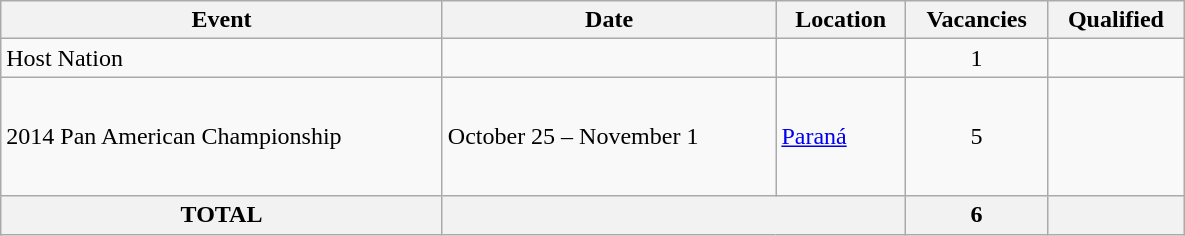<table class="wikitable" width=790>
<tr>
<th>Event</th>
<th>Date</th>
<th>Location</th>
<th>Vacancies</th>
<th>Qualified</th>
</tr>
<tr>
<td>Host Nation</td>
<td></td>
<td></td>
<td align=center>1</td>
<td></td>
</tr>
<tr>
<td>2014 Pan American Championship</td>
<td>October 25 – November 1</td>
<td> <a href='#'>Paraná</a></td>
<td align=center>5</td>
<td><br><br><br><br></td>
</tr>
<tr>
<th>TOTAL</th>
<th colspan="2"></th>
<th>6</th>
<th></th>
</tr>
</table>
